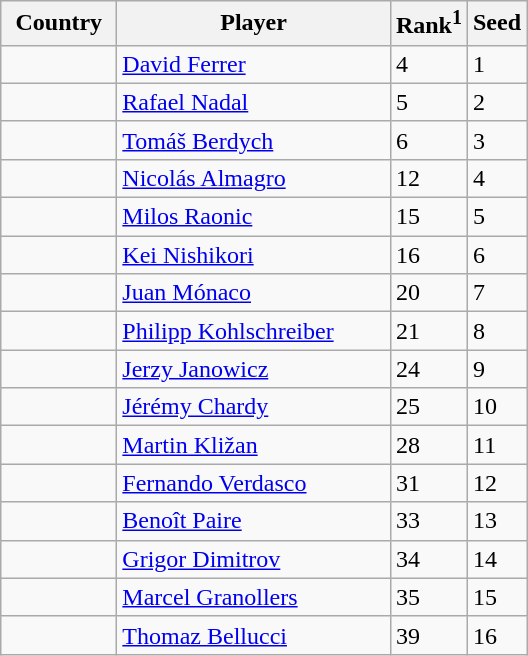<table class=wikitable>
<tr>
<th width="70">Country</th>
<th width="175">Player</th>
<th>Rank<sup>1</sup></th>
<th>Seed</th>
</tr>
<tr>
<td></td>
<td><a href='#'>David Ferrer</a></td>
<td>4</td>
<td>1</td>
</tr>
<tr>
<td></td>
<td><a href='#'>Rafael Nadal</a></td>
<td>5</td>
<td>2</td>
</tr>
<tr>
<td></td>
<td><a href='#'>Tomáš Berdych</a></td>
<td>6</td>
<td>3</td>
</tr>
<tr>
<td></td>
<td><a href='#'>Nicolás Almagro</a></td>
<td>12</td>
<td>4</td>
</tr>
<tr>
<td></td>
<td><a href='#'>Milos Raonic</a></td>
<td>15</td>
<td>5</td>
</tr>
<tr>
<td></td>
<td><a href='#'>Kei Nishikori</a></td>
<td>16</td>
<td>6</td>
</tr>
<tr>
<td></td>
<td><a href='#'>Juan Mónaco</a></td>
<td>20</td>
<td>7</td>
</tr>
<tr>
<td></td>
<td><a href='#'>Philipp Kohlschreiber</a></td>
<td>21</td>
<td>8</td>
</tr>
<tr>
<td></td>
<td><a href='#'>Jerzy Janowicz</a></td>
<td>24</td>
<td>9</td>
</tr>
<tr>
<td></td>
<td><a href='#'>Jérémy Chardy</a></td>
<td>25</td>
<td>10</td>
</tr>
<tr>
<td></td>
<td><a href='#'>Martin Kližan</a></td>
<td>28</td>
<td>11</td>
</tr>
<tr>
<td></td>
<td><a href='#'>Fernando Verdasco</a></td>
<td>31</td>
<td>12</td>
</tr>
<tr>
<td></td>
<td><a href='#'>Benoît Paire</a></td>
<td>33</td>
<td>13</td>
</tr>
<tr>
<td></td>
<td><a href='#'>Grigor Dimitrov</a></td>
<td>34</td>
<td>14</td>
</tr>
<tr>
<td></td>
<td><a href='#'>Marcel Granollers</a></td>
<td>35</td>
<td>15</td>
</tr>
<tr>
<td></td>
<td><a href='#'>Thomaz Bellucci</a></td>
<td>39</td>
<td>16</td>
</tr>
</table>
